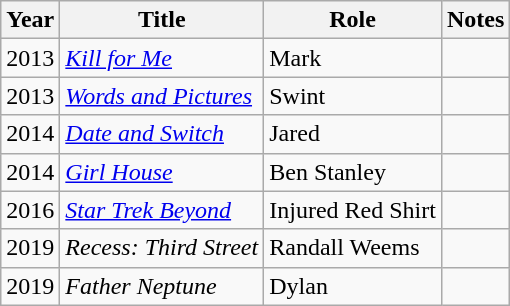<table class="wikitable sortable">
<tr>
<th>Year</th>
<th>Title</th>
<th>Role</th>
<th class="unsortable">Notes</th>
</tr>
<tr>
<td>2013</td>
<td><em><a href='#'>Kill for Me</a></em></td>
<td>Mark</td>
<td></td>
</tr>
<tr>
<td>2013</td>
<td><em><a href='#'>Words and Pictures</a> </em></td>
<td>Swint</td>
<td></td>
</tr>
<tr>
<td>2014</td>
<td><em><a href='#'>Date and Switch</a></em></td>
<td>Jared</td>
<td></td>
</tr>
<tr>
<td>2014</td>
<td><em><a href='#'>Girl House</a></em></td>
<td>Ben Stanley</td>
<td></td>
</tr>
<tr>
<td>2016</td>
<td><em><a href='#'>Star Trek Beyond</a></em></td>
<td>Injured Red Shirt</td>
<td></td>
</tr>
<tr>
<td>2019</td>
<td><em>Recess: Third Street</em></td>
<td>Randall Weems</td>
<td></td>
</tr>
<tr>
<td>2019</td>
<td><em>Father Neptune</em></td>
<td>Dylan</td>
<td></td>
</tr>
</table>
